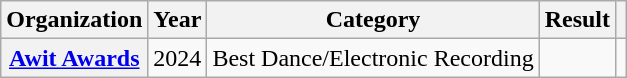<table class="wikitable sortable plainrowheaders" style="border:none; margin:0;">
<tr>
<th scope="col">Organization</th>
<th scope="col">Year</th>
<th scope="col">Category</th>
<th scope="col">Result</th>
<th scope="col" class="unsortable"></th>
</tr>
<tr>
<th scope="row"><a href='#'>Awit Awards</a></th>
<td>2024</td>
<td>Best Dance/Electronic Recording</td>
<td></td>
<td style="text-align:center;" rowspan="1"></td>
</tr>
<tr>
</tr>
</table>
